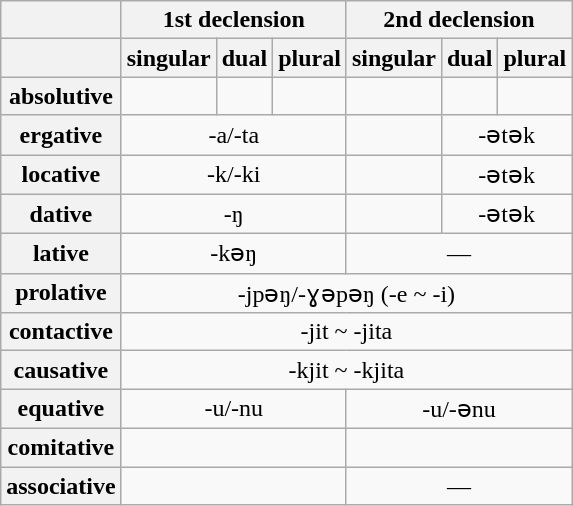<table class="wikitable">
<tr>
<th></th>
<th colspan=3>1st declension</th>
<th colspan=3>2nd declension</th>
</tr>
<tr>
<th></th>
<th>singular</th>
<th>dual</th>
<th>plural</th>
<th>singular</th>
<th>dual</th>
<th>plural</th>
</tr>
<tr>
<th>absolutive</th>
<td></td>
<td></td>
<td></td>
<td></td>
<td></td>
<td></td>
</tr>
<tr>
<th>ergative</th>
<td colspan="3" style="text-align:center;">-a/-ta</td>
<td></td>
<td colspan=2 style="text-align:center;">-ətək</td>
</tr>
<tr>
<th>locative</th>
<td colspan="3" style="text-align:center;">-k/-ki</td>
<td></td>
<td colspan=2 style="text-align:center;">-ətək</td>
</tr>
<tr>
<th>dative</th>
<td colspan="3" style="text-align:center;">-ŋ</td>
<td></td>
<td colspan=2 style="text-align:center;">-ətək</td>
</tr>
<tr>
<th>lative</th>
<td colspan="3" style="text-align:center;">-kəŋ</td>
<td colspan=3 style="text-align:center;">—</td>
</tr>
<tr>
<th>prolative</th>
<td colspan="6" style="text-align:center;">-jpəŋ/-ɣəpəŋ (-e ~ -i)</td>
</tr>
<tr>
<th>contactive</th>
<td colspan="6" style="text-align:center;">-jit ~ -jita</td>
</tr>
<tr>
<th>causative</th>
<td colspan="6" style="text-align:center;">-kjit ~ -kjita</td>
</tr>
<tr>
<th>equative</th>
<td colspan="3" style="text-align:center;">-u/-nu</td>
<td colspan=3 style="text-align:center;">-u/-ənu</td>
</tr>
<tr>
<th>comitative</th>
<td colspan="3"></td>
<td colspan=3></td>
</tr>
<tr>
<th>associative</th>
<td colspan="3"></td>
<td colspan=3 style="text-align:center;">—</td>
</tr>
</table>
